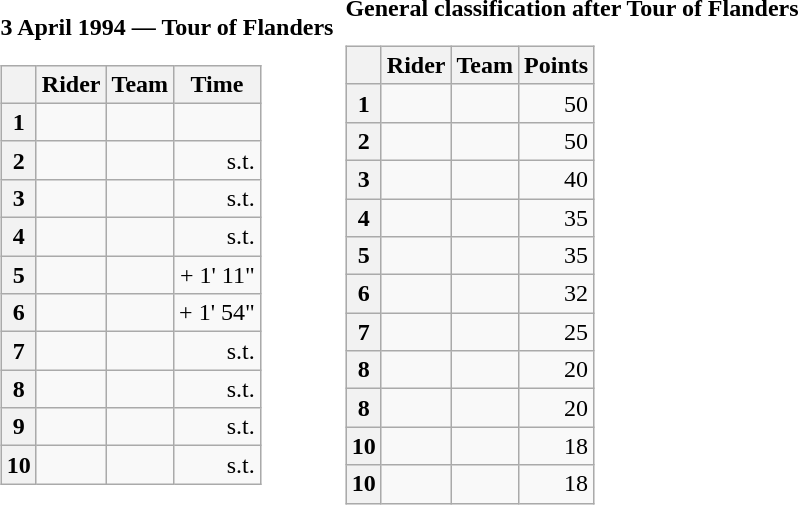<table>
<tr>
<td><strong>3 April 1994 — Tour of Flanders </strong><br><table class="wikitable">
<tr>
<th></th>
<th>Rider</th>
<th>Team</th>
<th>Time</th>
</tr>
<tr>
<th>1</th>
<td></td>
<td></td>
<td align="right"></td>
</tr>
<tr>
<th>2</th>
<td></td>
<td></td>
<td align="right">s.t.</td>
</tr>
<tr>
<th>3</th>
<td></td>
<td></td>
<td align="right">s.t.</td>
</tr>
<tr>
<th>4</th>
<td></td>
<td></td>
<td align="right">s.t.</td>
</tr>
<tr>
<th>5</th>
<td></td>
<td></td>
<td align="right">+ 1' 11"</td>
</tr>
<tr>
<th>6</th>
<td></td>
<td></td>
<td align="right">+ 1' 54"</td>
</tr>
<tr>
<th>7</th>
<td></td>
<td></td>
<td align="right">s.t.</td>
</tr>
<tr>
<th>8</th>
<td></td>
<td></td>
<td align="right">s.t.</td>
</tr>
<tr>
<th>9</th>
<td></td>
<td></td>
<td align="right">s.t.</td>
</tr>
<tr>
<th>10</th>
<td></td>
<td></td>
<td align="right">s.t.</td>
</tr>
</table>
</td>
<td></td>
<td><strong>General classification after Tour of Flanders</strong><br><table class="wikitable">
<tr>
<th></th>
<th>Rider</th>
<th>Team</th>
<th>Points</th>
</tr>
<tr>
<th>1</th>
<td> </td>
<td></td>
<td align="right">50</td>
</tr>
<tr>
<th>2</th>
<td></td>
<td></td>
<td align="right">50</td>
</tr>
<tr>
<th>3</th>
<td></td>
<td></td>
<td align="right">40</td>
</tr>
<tr>
<th>4</th>
<td></td>
<td></td>
<td align="right">35</td>
</tr>
<tr>
<th>5</th>
<td></td>
<td></td>
<td align="right">35</td>
</tr>
<tr>
<th>6</th>
<td></td>
<td></td>
<td align="right">32</td>
</tr>
<tr>
<th>7</th>
<td></td>
<td></td>
<td align="right">25</td>
</tr>
<tr>
<th>8</th>
<td></td>
<td></td>
<td align="right">20</td>
</tr>
<tr>
<th>8</th>
<td></td>
<td></td>
<td align="right">20</td>
</tr>
<tr>
<th>10</th>
<td></td>
<td></td>
<td align="right">18</td>
</tr>
<tr>
<th>10</th>
<td></td>
<td></td>
<td align="right">18</td>
</tr>
</table>
</td>
</tr>
</table>
